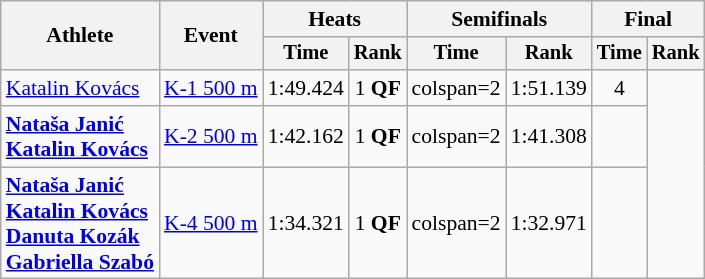<table class=wikitable style="font-size:90%">
<tr>
<th rowspan="2">Athlete</th>
<th rowspan="2">Event</th>
<th colspan="2">Heats</th>
<th colspan="2">Semifinals</th>
<th colspan="2">Final</th>
</tr>
<tr style="font-size:95%">
<th>Time</th>
<th>Rank</th>
<th>Time</th>
<th>Rank</th>
<th>Time</th>
<th>Rank</th>
</tr>
<tr align=center>
<td align=left><a href='#'>Katalin Kovács</a></td>
<td align=left><a href='#'>K-1 500 m</a></td>
<td>1:49.424</td>
<td>1 <strong>QF</strong></td>
<td>colspan=2 </td>
<td>1:51.139</td>
<td>4</td>
</tr>
<tr align=center>
<td align=left><strong><a href='#'>Nataša Janić</a><br><a href='#'>Katalin Kovács</a></strong></td>
<td align=left><a href='#'>K-2 500 m</a></td>
<td>1:42.162</td>
<td>1 <strong>QF</strong></td>
<td>colspan=2 </td>
<td>1:41.308</td>
<td></td>
</tr>
<tr align=center>
<td align=left><strong><a href='#'>Nataša Janić</a><br><a href='#'>Katalin Kovács</a><br><a href='#'>Danuta Kozák</a><br><a href='#'>Gabriella Szabó</a></strong></td>
<td align=left><a href='#'>K-4 500 m</a></td>
<td>1:34.321</td>
<td>1 <strong>QF</strong></td>
<td>colspan=2 </td>
<td>1:32.971</td>
<td></td>
</tr>
</table>
